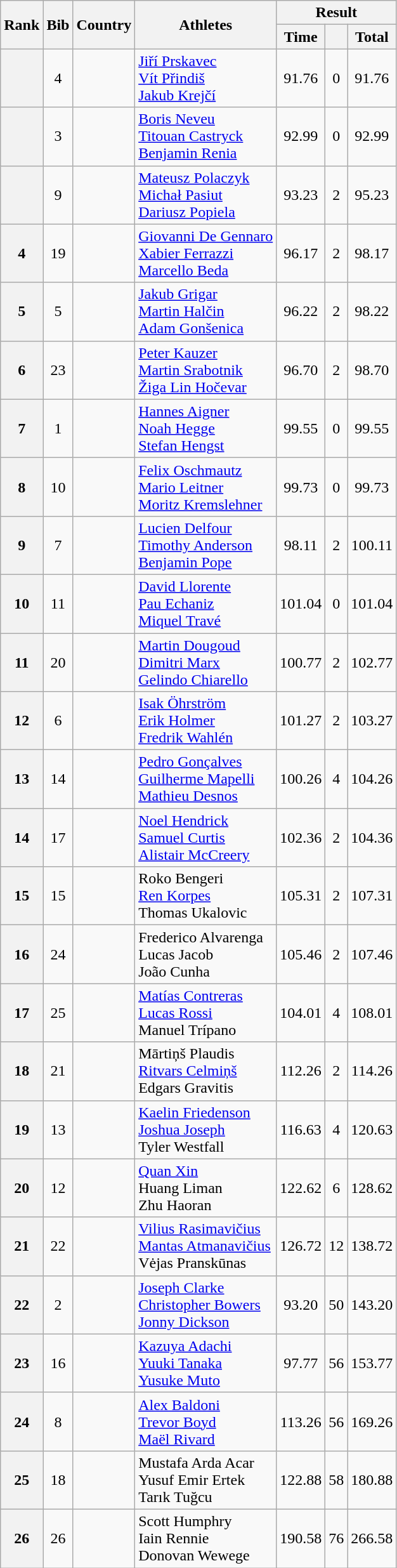<table class="wikitable" style="text-align:center">
<tr>
<th rowspan=2>Rank</th>
<th rowspan=2>Bib</th>
<th rowspan=2>Country</th>
<th rowspan=2>Athletes</th>
<th colspan=3>Result</th>
</tr>
<tr>
<th>Time</th>
<th></th>
<th>Total</th>
</tr>
<tr>
<th></th>
<td>4</td>
<td align=left></td>
<td align=left><a href='#'>Jiří Prskavec</a><br><a href='#'>Vít Přindiš</a><br><a href='#'>Jakub Krejčí</a></td>
<td>91.76</td>
<td>0</td>
<td>91.76</td>
</tr>
<tr>
<th></th>
<td>3</td>
<td align=left></td>
<td align=left><a href='#'>Boris Neveu</a><br><a href='#'>Titouan Castryck</a><br><a href='#'>Benjamin Renia</a></td>
<td>92.99</td>
<td>0</td>
<td>92.99</td>
</tr>
<tr>
<th></th>
<td>9</td>
<td align=left></td>
<td align=left><a href='#'>Mateusz Polaczyk</a><br><a href='#'>Michał Pasiut</a><br><a href='#'>Dariusz Popiela</a></td>
<td>93.23</td>
<td>2</td>
<td>95.23</td>
</tr>
<tr>
<th>4</th>
<td>19</td>
<td align=left></td>
<td align=left><a href='#'>Giovanni De Gennaro</a><br><a href='#'>Xabier Ferrazzi</a><br><a href='#'>Marcello Beda</a></td>
<td>96.17</td>
<td>2</td>
<td>98.17</td>
</tr>
<tr>
<th>5</th>
<td>5</td>
<td align=left></td>
<td align=left><a href='#'>Jakub Grigar</a><br><a href='#'>Martin Halčin</a><br><a href='#'>Adam Gonšenica</a></td>
<td>96.22</td>
<td>2</td>
<td>98.22</td>
</tr>
<tr>
<th>6</th>
<td>23</td>
<td align=left></td>
<td align=left><a href='#'>Peter Kauzer</a><br><a href='#'>Martin Srabotnik</a><br><a href='#'>Žiga Lin Hočevar</a></td>
<td>96.70</td>
<td>2</td>
<td>98.70</td>
</tr>
<tr>
<th>7</th>
<td>1</td>
<td align=left></td>
<td align=left><a href='#'>Hannes Aigner</a><br><a href='#'>Noah Hegge</a><br><a href='#'>Stefan Hengst</a></td>
<td>99.55</td>
<td>0</td>
<td>99.55</td>
</tr>
<tr>
<th>8</th>
<td>10</td>
<td align=left></td>
<td align=left><a href='#'>Felix Oschmautz</a><br><a href='#'>Mario Leitner</a><br><a href='#'>Moritz Kremslehner</a></td>
<td>99.73</td>
<td>0</td>
<td>99.73</td>
</tr>
<tr>
<th>9</th>
<td>7</td>
<td align=left></td>
<td align=left><a href='#'>Lucien Delfour</a><br><a href='#'>Timothy Anderson</a><br><a href='#'>Benjamin Pope</a></td>
<td>98.11</td>
<td>2</td>
<td>100.11</td>
</tr>
<tr>
<th>10</th>
<td>11</td>
<td align=left></td>
<td align=left><a href='#'>David Llorente</a><br><a href='#'>Pau Echaniz</a><br><a href='#'>Miquel Travé</a></td>
<td>101.04</td>
<td>0</td>
<td>101.04</td>
</tr>
<tr>
<th>11</th>
<td>20</td>
<td align=left></td>
<td align=left><a href='#'>Martin Dougoud</a><br><a href='#'>Dimitri Marx</a><br><a href='#'>Gelindo Chiarello</a></td>
<td>100.77</td>
<td>2</td>
<td>102.77</td>
</tr>
<tr>
<th>12</th>
<td>6</td>
<td align=left></td>
<td align=left><a href='#'>Isak Öhrström</a><br><a href='#'>Erik Holmer</a><br><a href='#'>Fredrik Wahlén</a></td>
<td>101.27</td>
<td>2</td>
<td>103.27</td>
</tr>
<tr>
<th>13</th>
<td>14</td>
<td align=left></td>
<td align=left><a href='#'>Pedro Gonçalves</a><br><a href='#'>Guilherme Mapelli</a><br><a href='#'>Mathieu Desnos</a></td>
<td>100.26</td>
<td>4</td>
<td>104.26</td>
</tr>
<tr>
<th>14</th>
<td>17</td>
<td align=left></td>
<td align=left><a href='#'>Noel Hendrick</a><br><a href='#'>Samuel Curtis</a><br><a href='#'>Alistair McCreery</a></td>
<td>102.36</td>
<td>2</td>
<td>104.36</td>
</tr>
<tr>
<th>15</th>
<td>15</td>
<td align=left></td>
<td align=left>Roko Bengeri<br><a href='#'>Ren Korpes</a><br>Thomas Ukalovic</td>
<td>105.31</td>
<td>2</td>
<td>107.31</td>
</tr>
<tr>
<th>16</th>
<td>24</td>
<td align=left></td>
<td align=left>Frederico Alvarenga<br>Lucas Jacob<br>João Cunha</td>
<td>105.46</td>
<td>2</td>
<td>107.46</td>
</tr>
<tr>
<th>17</th>
<td>25</td>
<td align=left></td>
<td align=left><a href='#'>Matías Contreras</a><br><a href='#'>Lucas Rossi</a><br>Manuel Trípano</td>
<td>104.01</td>
<td>4</td>
<td>108.01</td>
</tr>
<tr>
<th>18</th>
<td>21</td>
<td align=left></td>
<td align=left>Mārtiņš Plaudis<br><a href='#'>Ritvars Celmiņš</a><br>Edgars Gravitis</td>
<td>112.26</td>
<td>2</td>
<td>114.26</td>
</tr>
<tr>
<th>19</th>
<td>13</td>
<td align=left></td>
<td align=left><a href='#'>Kaelin Friedenson</a><br><a href='#'>Joshua Joseph</a><br>Tyler Westfall</td>
<td>116.63</td>
<td>4</td>
<td>120.63</td>
</tr>
<tr>
<th>20</th>
<td>12</td>
<td align=left></td>
<td align=left><a href='#'>Quan Xin</a><br>Huang Liman<br>Zhu Haoran</td>
<td>122.62</td>
<td>6</td>
<td>128.62</td>
</tr>
<tr>
<th>21</th>
<td>22</td>
<td align=left></td>
<td align=left><a href='#'>Vilius Rasimavičius</a><br><a href='#'>Mantas Atmanavičius</a><br>Vėjas Pranskūnas</td>
<td>126.72</td>
<td>12</td>
<td>138.72</td>
</tr>
<tr>
<th>22</th>
<td>2</td>
<td align=left></td>
<td align=left><a href='#'>Joseph Clarke</a><br><a href='#'>Christopher Bowers</a><br><a href='#'>Jonny Dickson</a></td>
<td>93.20</td>
<td>50</td>
<td>143.20</td>
</tr>
<tr>
<th>23</th>
<td>16</td>
<td align=left></td>
<td align=left><a href='#'>Kazuya Adachi</a><br><a href='#'>Yuuki Tanaka</a><br><a href='#'>Yusuke Muto</a></td>
<td>97.77</td>
<td>56</td>
<td>153.77</td>
</tr>
<tr>
<th>24</th>
<td>8</td>
<td align=left></td>
<td align=left><a href='#'>Alex Baldoni</a><br><a href='#'>Trevor Boyd</a><br><a href='#'>Maël Rivard</a></td>
<td>113.26</td>
<td>56</td>
<td>169.26</td>
</tr>
<tr>
<th>25</th>
<td>18</td>
<td align=left></td>
<td align=left>Mustafa Arda Acar<br>Yusuf Emir Ertek<br>Tarık Tuğcu</td>
<td>122.88</td>
<td>58</td>
<td>180.88</td>
</tr>
<tr>
<th>26</th>
<td>26</td>
<td align=left></td>
<td align=left>Scott Humphry<br>Iain Rennie<br>Donovan Wewege</td>
<td>190.58</td>
<td>76</td>
<td>266.58</td>
</tr>
</table>
